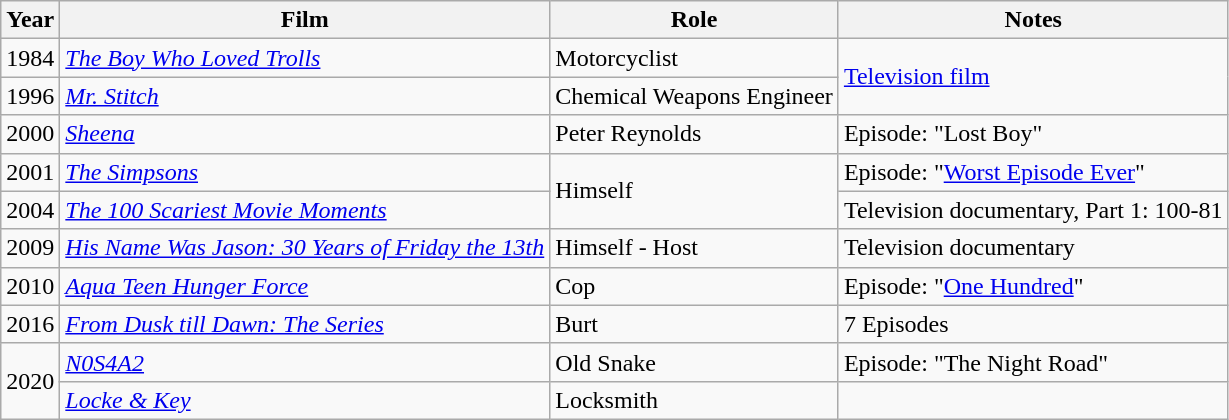<table class="wikitable">
<tr>
<th>Year</th>
<th>Film</th>
<th>Role</th>
<th>Notes</th>
</tr>
<tr>
<td>1984</td>
<td><em><a href='#'>The Boy Who Loved Trolls</a></em></td>
<td>Motorcyclist</td>
<td rowspan=2><a href='#'>Television film</a></td>
</tr>
<tr>
<td>1996</td>
<td><em><a href='#'>Mr. Stitch</a></em></td>
<td>Chemical Weapons Engineer</td>
</tr>
<tr>
<td>2000</td>
<td><em><a href='#'>Sheena</a></em></td>
<td>Peter Reynolds</td>
<td>Episode: "Lost Boy"</td>
</tr>
<tr>
<td>2001</td>
<td><em><a href='#'>The Simpsons</a></em></td>
<td rowspan=2>Himself</td>
<td>Episode: "<a href='#'>Worst Episode Ever</a>"</td>
</tr>
<tr>
<td>2004</td>
<td><em><a href='#'>The 100 Scariest Movie Moments</a></em></td>
<td>Television documentary, Part 1: 100-81</td>
</tr>
<tr>
<td>2009</td>
<td><em><a href='#'>His Name Was Jason: 30 Years of Friday the 13th</a></em></td>
<td>Himself - Host</td>
<td>Television documentary</td>
</tr>
<tr>
<td>2010</td>
<td><em><a href='#'>Aqua Teen Hunger Force</a></em></td>
<td>Cop</td>
<td>Episode: "<a href='#'>One Hundred</a>"</td>
</tr>
<tr>
<td>2016</td>
<td><em><a href='#'>From Dusk till Dawn: The Series</a></em></td>
<td>Burt</td>
<td>7 Episodes</td>
</tr>
<tr>
<td rowspan="2">2020</td>
<td><em><a href='#'>N0S4A2</a></em></td>
<td>Old Snake</td>
<td>Episode: "The Night Road"</td>
</tr>
<tr>
<td><em><a href='#'>Locke & Key</a></em></td>
<td>Locksmith</td>
<td></td>
</tr>
</table>
